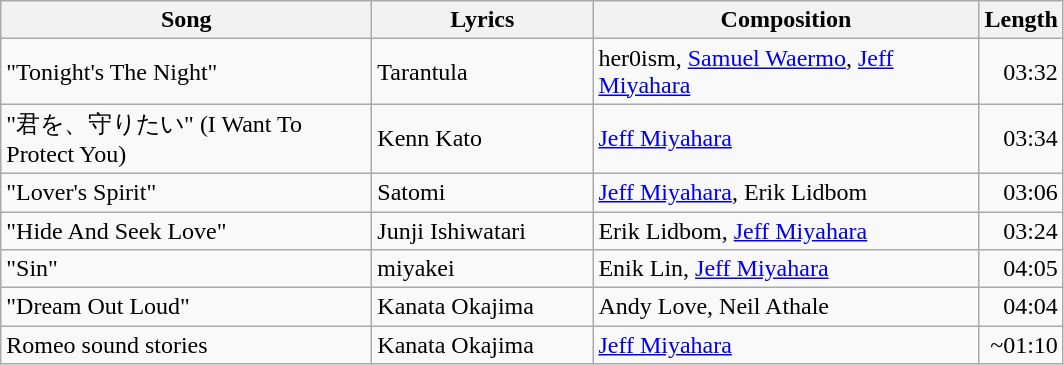<table class="wikitable">
<tr>
<th style="width:240px;">Song</th>
<th style="width:140px;">Lyrics</th>
<th style="width:250px;">Composition</th>
<th>Length</th>
</tr>
<tr>
<td>"Tonight's The Night"</td>
<td>Tarantula</td>
<td>her0ism, <a href='#'>Samuel Waermo</a>, <a href='#'>Jeff Miyahara</a></td>
<td style="text-align:right">03:32</td>
</tr>
<tr>
<td>"君を、守りたい" (I Want To Protect You)</td>
<td>Kenn Kato</td>
<td><a href='#'>Jeff Miyahara</a></td>
<td style="text-align:right">03:34</td>
</tr>
<tr>
<td>"Lover's Spirit"</td>
<td>Satomi</td>
<td><a href='#'>Jeff Miyahara</a>, Erik Lidbom</td>
<td style="text-align:right">03:06</td>
</tr>
<tr>
<td>"Hide And Seek Love"</td>
<td>Junji Ishiwatari</td>
<td>Erik Lidbom, <a href='#'>Jeff Miyahara</a></td>
<td style="text-align:right">03:24</td>
</tr>
<tr>
<td>"Sin"</td>
<td>miyakei</td>
<td>Enik Lin, <a href='#'>Jeff Miyahara</a></td>
<td style="text-align:right">04:05</td>
</tr>
<tr>
<td>"Dream Out Loud"</td>
<td>Kanata Okajima</td>
<td>Andy Love, Neil Athale</td>
<td style="text-align:right">04:04</td>
</tr>
<tr>
<td>Romeo sound stories</td>
<td>Kanata Okajima</td>
<td><a href='#'>Jeff Miyahara</a></td>
<td style="text-align:right">~01:10</td>
</tr>
</table>
